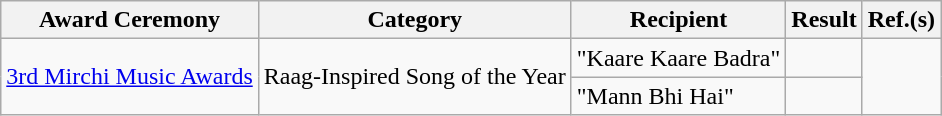<table class="wikitable">
<tr>
<th>Award Ceremony</th>
<th>Category</th>
<th>Recipient</th>
<th>Result</th>
<th>Ref.(s)</th>
</tr>
<tr>
<td rowspan=2><a href='#'>3rd Mirchi Music Awards</a></td>
<td rowspan=2>Raag-Inspired Song of the Year</td>
<td>"Kaare Kaare Badra"</td>
<td></td>
<td rowspan=2></td>
</tr>
<tr>
<td>"Mann Bhi Hai"</td>
<td></td>
</tr>
</table>
